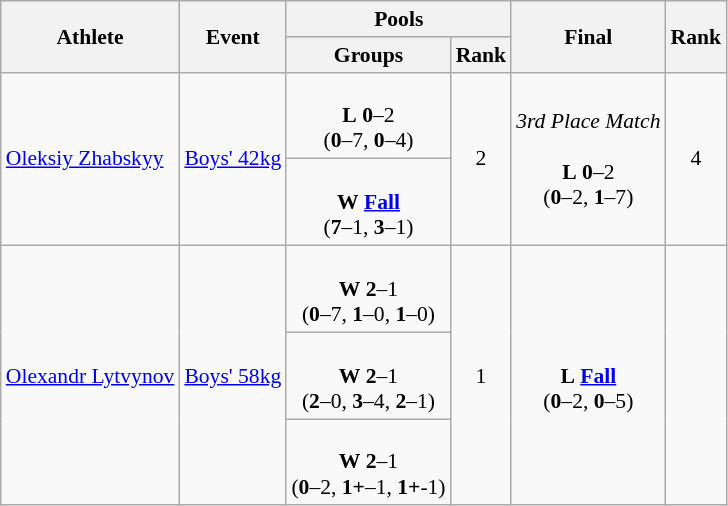<table class="wikitable" style="text-align:left; font-size:90%">
<tr>
<th rowspan="2">Athlete</th>
<th rowspan="2">Event</th>
<th colspan="2">Pools</th>
<th rowspan="2">Final</th>
<th rowspan="2">Rank</th>
</tr>
<tr>
<th>Groups</th>
<th>Rank</th>
</tr>
<tr>
<td rowspan="2"><a href='#'>Oleksiy Zhabskyy</a></td>
<td rowspan="2"><a href='#'>Boys' 42kg</a></td>
<td align=center><br><strong>L</strong> <strong>0</strong>–2<br>(<strong>0</strong>–7, <strong>0</strong>–4)</td>
<td rowspan="2" align=center>2</td>
<td align=center rowspan=2><em>3rd Place Match</em><br><br><strong>L</strong> <strong>0</strong>–2<br>(<strong>0</strong>–2, <strong>1</strong>–7)</td>
<td rowspan="2" align="center">4</td>
</tr>
<tr>
<td align=center><br><strong>W</strong> <strong><a href='#'>Fall</a></strong><br>(<strong>7</strong>–1, <strong>3</strong>–1)</td>
</tr>
<tr>
<td rowspan="3"><a href='#'>Olexandr Lytvynov</a></td>
<td rowspan="3"><a href='#'>Boys' 58kg</a></td>
<td align=center><br><strong>W</strong> <strong>2</strong>–1<br>(<strong>0</strong>–7, <strong>1</strong>–0, <strong>1</strong>–0)</td>
<td rowspan="3" align=center>1</td>
<td align=center rowspan=3><br><strong>L</strong> <strong><a href='#'>Fall</a></strong><br>(<strong>0</strong>–2, <strong>0</strong>–5)</td>
<td rowspan="3" align="center"></td>
</tr>
<tr>
<td align=center><br><strong>W</strong> <strong>2</strong>–1<br>(<strong>2</strong>–0, <strong>3</strong>–4, <strong>2</strong>–1)</td>
</tr>
<tr>
<td align=center><br><strong>W</strong> <strong>2</strong>–1<br>(<strong>0</strong>–2, <strong>1+</strong>–1, <strong>1+</strong>-1)</td>
</tr>
</table>
